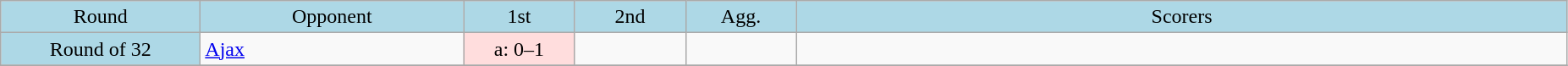<table class="wikitable" style="text-align:center">
<tr bgcolor=lightblue>
<td width=150px>Round</td>
<td width=200px>Opponent</td>
<td width=80px>1st</td>
<td width=80px>2nd</td>
<td width=80px>Agg.</td>
<td width=600px>Scorers</td>
</tr>
<tr>
<td bgcolor=lightblue>Round of 32</td>
<td align=left> <a href='#'>Ajax</a></td>
<td bgcolor=#ffdddd>a: 0–1</td>
<td></td>
<td></td>
<td></td>
</tr>
<tr>
</tr>
</table>
